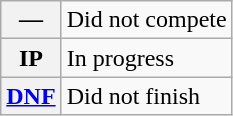<table class="wikitable">
<tr>
<th scope="row">—</th>
<td>Did not compete</td>
</tr>
<tr>
<th scope="row">IP</th>
<td>In progress</td>
</tr>
<tr>
<th scope="row"><a href='#'>DNF</a></th>
<td>Did not finish</td>
</tr>
</table>
